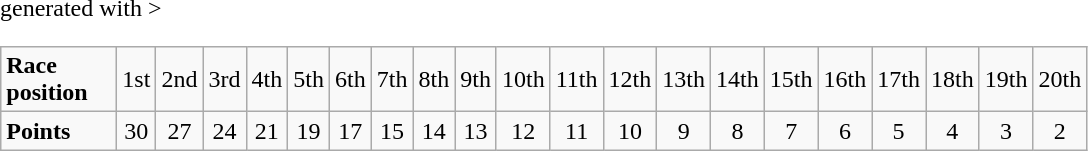<table class="wikitable" <hiddentext>generated with >
<tr>
<td style="font-weight:bold" width="70" height="14">Race position</td>
<td align="center">1st</td>
<td align="center">2nd</td>
<td align="center">3rd</td>
<td align="center">4th</td>
<td align="center">5th</td>
<td align="center">6th</td>
<td align="center">7th</td>
<td align="center">8th</td>
<td align="center">9th</td>
<td align="center">10th</td>
<td align="center">11th</td>
<td align="center">12th</td>
<td align="center">13th</td>
<td align="center">14th</td>
<td align="center">15th</td>
<td align="center">16th</td>
<td align="center">17th</td>
<td align="center">18th</td>
<td align="center">19th</td>
<td align="center">20th</td>
</tr>
<tr>
<td style="font-weight:bold" height="14">Points</td>
<td align="center">30</td>
<td align="center">27</td>
<td align="center">24</td>
<td align="center">21</td>
<td align="center">19</td>
<td align="center">17</td>
<td align="center">15</td>
<td align="center">14</td>
<td align="center">13</td>
<td align="center">12</td>
<td align="center">11</td>
<td align="center">10</td>
<td align="center">9</td>
<td align="center">8</td>
<td align="center">7</td>
<td align="center">6</td>
<td align="center">5</td>
<td align="center">4</td>
<td align="center">3</td>
<td align="center">2</td>
</tr>
</table>
